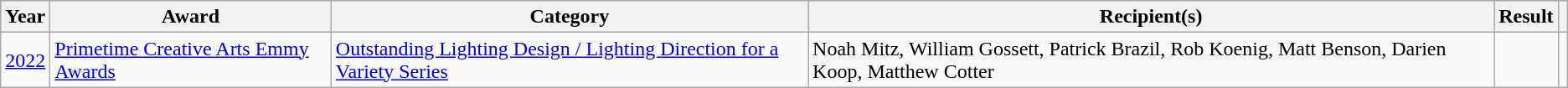<table class="wikitable plainrowheaders sortable">
<tr style="background:#ccc; text-align:center;">
<th scope="col">Year</th>
<th scope="col"><strong>Award</strong></th>
<th scope="col">Category</th>
<th scope="col">Recipient(s)</th>
<th scope="col">Result</th>
<th scope="col" class="unsortable"></th>
</tr>
<tr>
<td><a href='#'>2022</a></td>
<td><a href='#'>Primetime Creative Arts Emmy Awards</a></td>
<td><a href='#'>Outstanding Lighting Design / Lighting Direction for a Variety Series</a></td>
<td>Noah Mitz, William Gossett, Patrick Brazil, Rob Koenig, Matt Benson, Darien Koop, Matthew Cotter</td>
<td></td>
<td style="text-align:center;"></td>
</tr>
</table>
